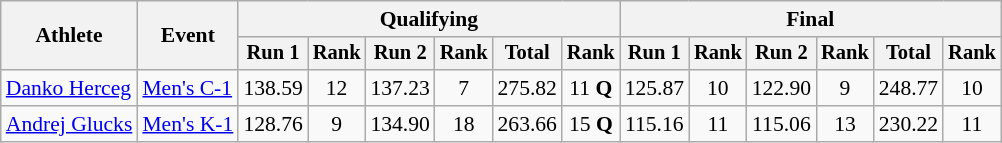<table class=wikitable style="font-size:90%">
<tr>
<th rowspan="2">Athlete</th>
<th rowspan="2">Event</th>
<th colspan="6">Qualifying</th>
<th colspan="6">Final</th>
</tr>
<tr style="font-size:95%">
<th>Run 1</th>
<th>Rank</th>
<th>Run 2</th>
<th>Rank</th>
<th>Total</th>
<th>Rank</th>
<th>Run 1</th>
<th>Rank</th>
<th>Run 2</th>
<th>Rank</th>
<th>Total</th>
<th>Rank</th>
</tr>
<tr align=center>
<td align=left><a href='#'>Danko Herceg</a></td>
<td align=left><a href='#'>Men's C-1</a></td>
<td>138.59</td>
<td>12</td>
<td>137.23</td>
<td>7</td>
<td>275.82</td>
<td>11 <strong>Q</strong></td>
<td>125.87</td>
<td>10</td>
<td>122.90</td>
<td>9</td>
<td>248.77</td>
<td>10</td>
</tr>
<tr align=center>
<td align=left><a href='#'>Andrej Glucks</a></td>
<td align=left><a href='#'>Men's K-1</a></td>
<td>128.76</td>
<td>9</td>
<td>134.90</td>
<td>18</td>
<td>263.66</td>
<td>15 <strong>Q</strong></td>
<td>115.16</td>
<td>11</td>
<td>115.06</td>
<td>13</td>
<td>230.22</td>
<td>11</td>
</tr>
</table>
